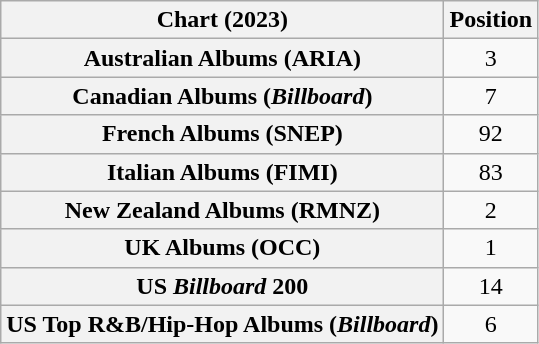<table class="wikitable sortable plainrowheaders" style="text-align:center">
<tr>
<th scope="col">Chart (2023)</th>
<th scope="col">Position</th>
</tr>
<tr>
<th scope="row">Australian Albums (ARIA)</th>
<td>3</td>
</tr>
<tr>
<th scope="row">Canadian Albums (<em>Billboard</em>)</th>
<td>7</td>
</tr>
<tr>
<th scope="row">French Albums (SNEP)</th>
<td>92</td>
</tr>
<tr>
<th scope="row">Italian Albums (FIMI)</th>
<td>83</td>
</tr>
<tr>
<th scope="row">New Zealand Albums (RMNZ)</th>
<td>2</td>
</tr>
<tr>
<th scope="row">UK Albums (OCC)</th>
<td>1</td>
</tr>
<tr>
<th scope="row">US <em>Billboard</em> 200</th>
<td>14</td>
</tr>
<tr>
<th scope="row">US Top R&B/Hip-Hop Albums (<em>Billboard</em>)</th>
<td>6</td>
</tr>
</table>
